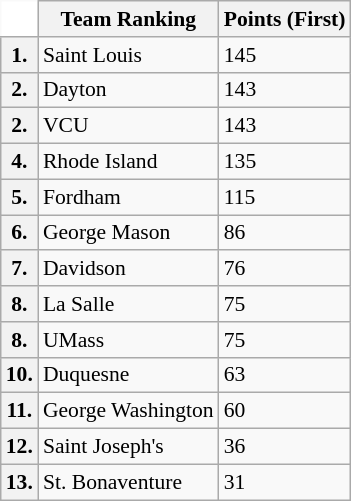<table class="wikitable" style="white-space:nowrap; font-size:90%;">
<tr>
<td ! colspan=1 style="background:white; border-top-style:hidden; border-left-style:hidden;"></td>
<th>Team Ranking</th>
<th>Points (First)</th>
</tr>
<tr>
<th>1.</th>
<td>Saint Louis</td>
<td>145</td>
</tr>
<tr>
<th>2.</th>
<td>Dayton</td>
<td>143</td>
</tr>
<tr>
<th>2.</th>
<td>VCU</td>
<td>143</td>
</tr>
<tr>
<th>4.</th>
<td>Rhode Island</td>
<td>135</td>
</tr>
<tr>
<th>5.</th>
<td>Fordham</td>
<td>115</td>
</tr>
<tr>
<th>6.</th>
<td>George Mason</td>
<td>86</td>
</tr>
<tr>
<th>7.</th>
<td>Davidson</td>
<td>76</td>
</tr>
<tr>
<th>8.</th>
<td>La Salle</td>
<td>75</td>
</tr>
<tr>
<th>8.</th>
<td>UMass</td>
<td>75</td>
</tr>
<tr>
<th>10.</th>
<td>Duquesne</td>
<td>63</td>
</tr>
<tr>
<th>11.</th>
<td>George Washington</td>
<td>60</td>
</tr>
<tr>
<th>12.</th>
<td>Saint Joseph's</td>
<td>36</td>
</tr>
<tr>
<th>13.</th>
<td>St. Bonaventure</td>
<td>31</td>
</tr>
</table>
